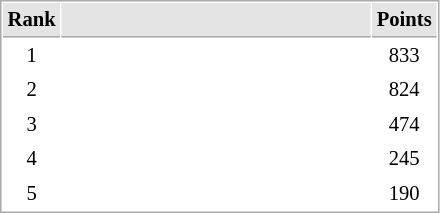<table cellspacing="1" cellpadding="3" style="border:1px solid #AAAAAA;font-size:86%">
<tr bgcolor="#E4E4E4">
<th style="border-bottom:1px solid #AAAAAA" width=10>Rank</th>
<th style="border-bottom:1px solid #AAAAAA" width=200></th>
<th style="border-bottom:1px solid #AAAAAA" width=20>Points</th>
</tr>
<tr>
<td align="center">1</td>
<td></td>
<td align=center>833</td>
</tr>
<tr>
<td align="center">2</td>
<td></td>
<td align=center>824</td>
</tr>
<tr>
<td align="center">3</td>
<td></td>
<td align=center>474</td>
</tr>
<tr>
<td align="center">4</td>
<td></td>
<td align=center>245</td>
</tr>
<tr>
<td align="center">5</td>
<td></td>
<td align=center>190</td>
</tr>
</table>
